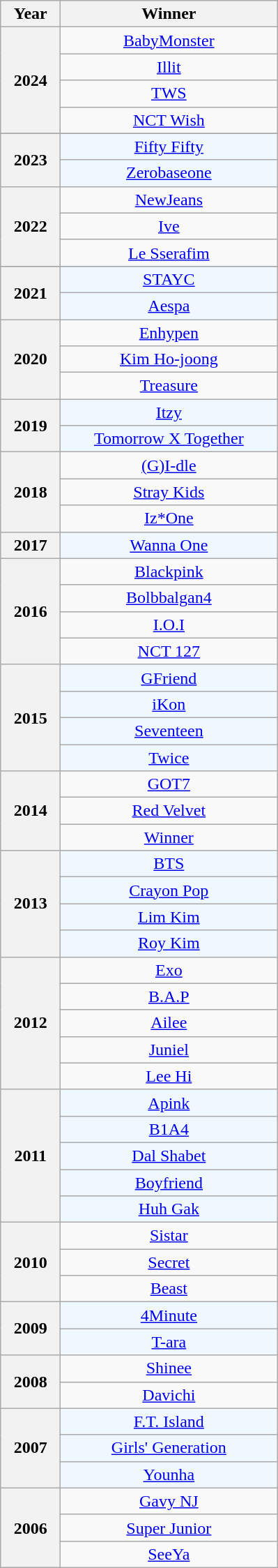<table class="wikitable plainrowheaders" style="text-align: center">
<tr>
<th scope="col" width="50">Year</th>
<th scope="col" width="200">Winner</th>
</tr>
<tr>
<th scope="row" style="text-align:center;" rowspan="4">2024</th>
<td><a href='#'>BabyMonster</a></td>
</tr>
<tr>
<td><a href='#'>Illit</a></td>
</tr>
<tr>
<td><a href='#'>TWS</a></td>
</tr>
<tr>
<td><a href='#'>NCT Wish</a></td>
</tr>
<tr>
</tr>
<tr style="background:#F0F8FF">
<th scope="row" style="text-align:center;" rowspan="2">2023</th>
<td><a href='#'>Fifty Fifty</a></td>
</tr>
<tr style="background:#F0F8FF">
<td><a href='#'>Zerobaseone</a></td>
</tr>
<tr>
<th scope="row" style="text-align:center;" rowspan="3">2022</th>
<td><a href='#'>NewJeans</a></td>
</tr>
<tr>
<td><a href='#'>Ive</a></td>
</tr>
<tr>
<td><a href='#'>Le Sserafim</a></td>
</tr>
<tr>
</tr>
<tr style="background:#F0F8FF">
<th scope="row" style="text-align:center;" rowspan="2">2021</th>
<td><a href='#'>STAYC</a></td>
</tr>
<tr style="background:#F0F8FF">
<td><a href='#'>Aespa</a></td>
</tr>
<tr>
<th scope="row" style="text-align:center;" rowspan="3">2020</th>
<td><a href='#'>Enhypen</a></td>
</tr>
<tr>
<td><a href='#'>Kim Ho-joong</a></td>
</tr>
<tr>
<td><a href='#'>Treasure</a></td>
</tr>
<tr style="background:#F0F8FF">
<th scope="row" style="text-align:center;" rowspan="2">2019</th>
<td><a href='#'>Itzy</a></td>
</tr>
<tr style="background:#F0F8FF">
<td><a href='#'>Tomorrow X Together</a></td>
</tr>
<tr>
<th scope="row" style="text-align:center;" rowspan="3">2018</th>
<td><a href='#'>(G)I-dle</a></td>
</tr>
<tr>
<td><a href='#'>Stray Kids</a></td>
</tr>
<tr>
<td><a href='#'>Iz*One</a></td>
</tr>
<tr style="background:#F0F8FF">
<th scope="row" style="text-align:center;">2017</th>
<td><a href='#'>Wanna One</a></td>
</tr>
<tr>
<th scope="row" style="text-align:center;" rowspan="4">2016</th>
<td><a href='#'>Blackpink</a></td>
</tr>
<tr>
<td><a href='#'>Bolbbalgan4</a></td>
</tr>
<tr>
<td><a href='#'>I.O.I</a></td>
</tr>
<tr>
<td><a href='#'>NCT 127</a></td>
</tr>
<tr style="background:#F0F8FF">
<th scope="row" style="text-align:center;" rowspan="4">2015</th>
<td><a href='#'>GFriend</a></td>
</tr>
<tr style="background:#F0F8FF">
<td><a href='#'>iKon</a></td>
</tr>
<tr style="background:#F0F8FF">
<td><a href='#'>Seventeen</a></td>
</tr>
<tr style="background:#F0F8FF">
<td><a href='#'>Twice</a></td>
</tr>
<tr>
<th scope="row" style="text-align:center;" rowspan="3">2014</th>
<td><a href='#'>GOT7</a></td>
</tr>
<tr>
<td><a href='#'>Red Velvet</a></td>
</tr>
<tr>
<td><a href='#'>Winner</a></td>
</tr>
<tr style="background:#F0F8FF">
<th scope="row" style="text-align:center;" rowspan="4">2013</th>
<td><a href='#'>BTS</a></td>
</tr>
<tr style="background:#F0F8FF">
<td><a href='#'>Crayon Pop</a></td>
</tr>
<tr style="background:#F0F8FF">
<td><a href='#'>Lim Kim</a></td>
</tr>
<tr style="background:#F0F8FF">
<td><a href='#'>Roy Kim</a></td>
</tr>
<tr>
<th scope="row" style="text-align:center;" rowspan="5">2012</th>
<td><a href='#'>Exo</a></td>
</tr>
<tr>
<td><a href='#'>B.A.P</a></td>
</tr>
<tr>
<td><a href='#'>Ailee</a></td>
</tr>
<tr>
<td><a href='#'>Juniel</a></td>
</tr>
<tr>
<td><a href='#'>Lee Hi</a></td>
</tr>
<tr style="background:#F0F8FF">
<th scope="row" style="text-align:center;" rowspan="5">2011</th>
<td><a href='#'>Apink</a></td>
</tr>
<tr style="background:#F0F8FF">
<td><a href='#'>B1A4</a></td>
</tr>
<tr style="background:#F0F8FF">
<td><a href='#'>Dal Shabet</a></td>
</tr>
<tr style="background:#F0F8FF">
<td><a href='#'>Boyfriend</a></td>
</tr>
<tr style="background:#F0F8FF">
<td><a href='#'>Huh Gak</a></td>
</tr>
<tr>
<th scope="row" style="text-align:center;" rowspan="3">2010</th>
<td><a href='#'>Sistar</a></td>
</tr>
<tr>
<td><a href='#'>Secret</a></td>
</tr>
<tr>
<td><a href='#'>Beast</a></td>
</tr>
<tr style="background:#F0F8FF">
<th scope="row" style="text-align:center;" rowspan="2">2009</th>
<td><a href='#'>4Minute</a></td>
</tr>
<tr style="background:#F0F8FF">
<td><a href='#'>T-ara</a></td>
</tr>
<tr>
<th scope="row" style="text-align:center;" rowspan="2">2008</th>
<td><a href='#'>Shinee</a></td>
</tr>
<tr>
<td><a href='#'>Davichi</a></td>
</tr>
<tr style="background:#F0F8FF">
<th scope="row" style="text-align:center;" rowspan="3">2007</th>
<td><a href='#'>F.T. Island</a></td>
</tr>
<tr style="background:#F0F8FF">
<td><a href='#'>Girls' Generation</a></td>
</tr>
<tr style="background:#F0F8FF">
<td><a href='#'>Younha</a></td>
</tr>
<tr>
<th scope="row" style="text-align:center;" rowspan="3">2006</th>
<td><a href='#'>Gavy NJ</a></td>
</tr>
<tr>
<td><a href='#'>Super Junior</a></td>
</tr>
<tr>
<td><a href='#'>SeeYa</a></td>
</tr>
</table>
